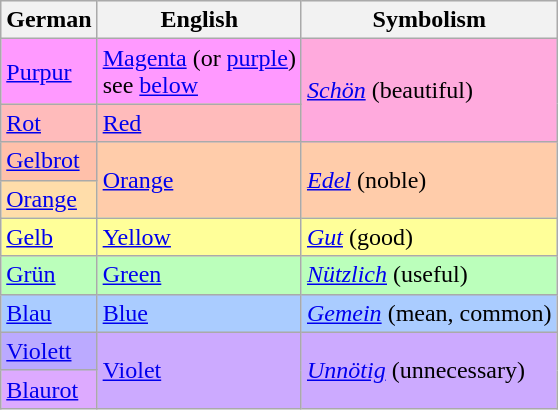<table class="wikitable">
<tr bgcolor="#ececec">
<th>German</th>
<th>English</th>
<th>Symbolism</th>
</tr>
<tr bgcolor="#FF99FF">
<td><a href='#'>Purpur</a></td>
<td><a href='#'>Magenta</a> (or <a href='#'>purple</a>)<br>see <a href='#'>below</a></td>
<td bgcolor="#FFAADD" rowspan=2><em><a href='#'>Schön</a></em> (beautiful)</td>
</tr>
<tr bgcolor="#FFBBBB">
<td><a href='#'>Rot</a></td>
<td><a href='#'>Red</a></td>
</tr>
<tr bgcolor="#FFCCAA">
<td bgcolor="#FFC0AA"><a href='#'>Gelbrot</a></td>
<td rowspan=2><a href='#'>Orange</a></td>
<td rowspan=2><em><a href='#'>Edel</a></em> (noble)</td>
</tr>
<tr>
<td bgcolor="#FFDDAA"><a href='#'>Orange</a></td>
</tr>
<tr bgcolor="#FFFF99">
<td><a href='#'>Gelb</a></td>
<td><a href='#'>Yellow</a></td>
<td><em><a href='#'>Gut</a></em> (good)</td>
</tr>
<tr bgcolor="#BBFFBB">
<td><a href='#'>Grün</a></td>
<td><a href='#'>Green</a></td>
<td><em><a href='#'>Nützlich</a></em> (useful)</td>
</tr>
<tr bgcolor="#AACCFF">
<td><a href='#'>Blau</a></td>
<td><a href='#'>Blue</a></td>
<td><em><a href='#'>Gemein</a></em> (mean, common)</td>
</tr>
<tr bgcolor="#CCAAFF">
<td bgcolor="#BBAAFF"><a href='#'>Violett</a></td>
<td rowspan=2><a href='#'>Violet</a></td>
<td rowspan=2><em><a href='#'>Unnötig</a></em> (unnecessary)</td>
</tr>
<tr>
<td bgcolor="#DDAAFF"><a href='#'>Blaurot</a></td>
</tr>
</table>
